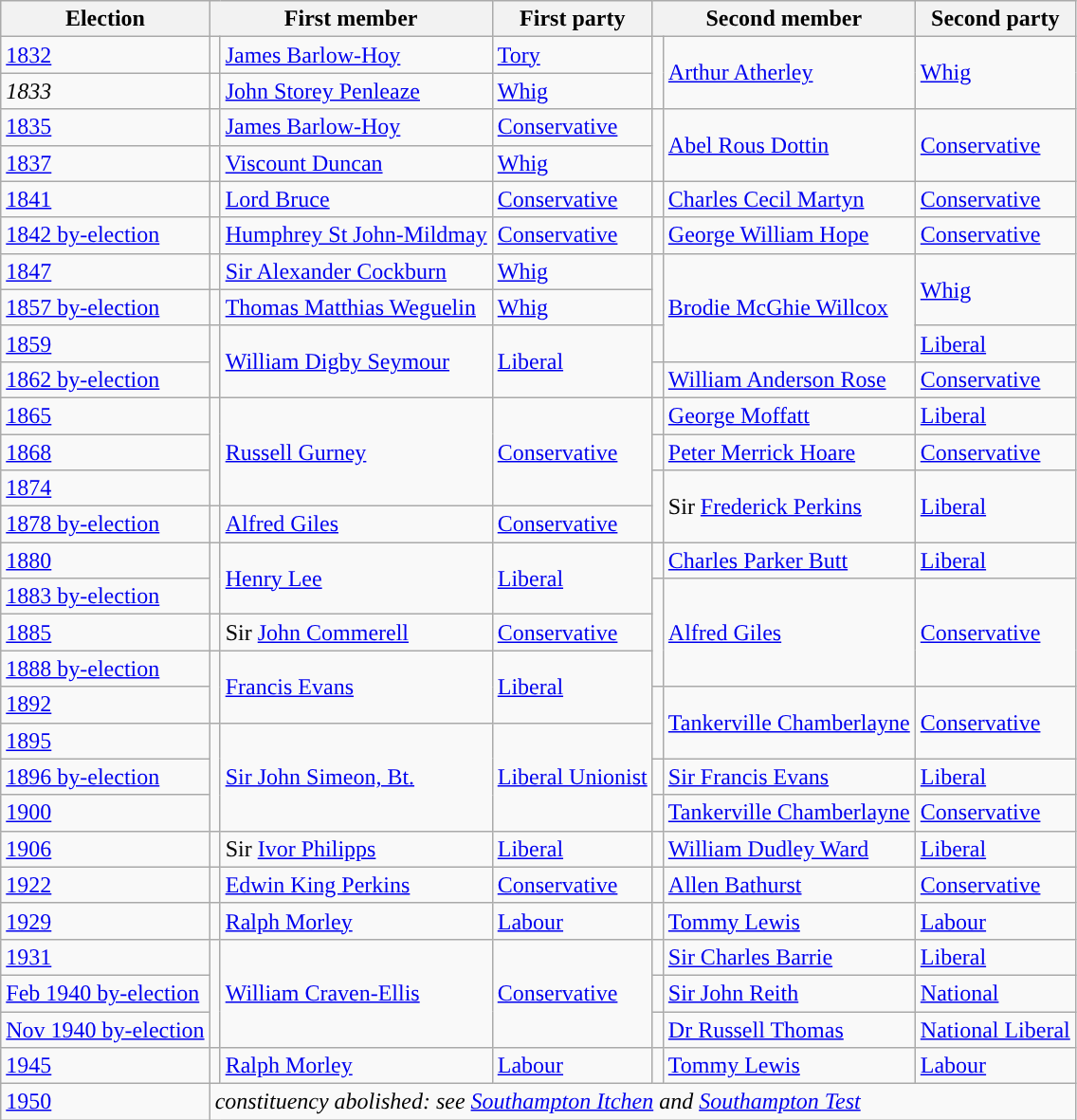<table class="wikitable">
<tr>
<th>Election</th>
<th colspan="2">First member</th>
<th>First party</th>
<th colspan="2">Second member</th>
<th>Second party</th>
</tr>
<tr>
<td><a href='#'>1832</a></td>
<td style="color:inherit;background-color: "></td>
<td><a href='#'>James Barlow-Hoy</a></td>
<td><a href='#'>Tory</a></td>
<td rowspan="2" style="color:inherit;background-color: "></td>
<td rowspan="2"><a href='#'>Arthur Atherley</a></td>
<td rowspan="2"><a href='#'>Whig</a></td>
</tr>
<tr>
<td><em>1833</em></td>
<td style="color:inherit;background-color: "></td>
<td><a href='#'>John Storey Penleaze</a></td>
<td><a href='#'>Whig</a></td>
</tr>
<tr>
<td><a href='#'>1835</a></td>
<td style="color:inherit;background-color: "></td>
<td><a href='#'>James Barlow-Hoy</a></td>
<td><a href='#'>Conservative</a></td>
<td rowspan="2" style="color:inherit;background-color: "></td>
<td rowspan="2"><a href='#'>Abel Rous Dottin</a></td>
<td rowspan="2"><a href='#'>Conservative</a></td>
</tr>
<tr>
<td><a href='#'>1837</a></td>
<td style="color:inherit;background-color: "></td>
<td><a href='#'>Viscount Duncan</a></td>
<td><a href='#'>Whig</a></td>
</tr>
<tr>
<td><a href='#'>1841</a></td>
<td style="color:inherit;background-color: "></td>
<td><a href='#'>Lord Bruce</a></td>
<td><a href='#'>Conservative</a></td>
<td style="color:inherit;background-color: "></td>
<td><a href='#'>Charles Cecil Martyn</a></td>
<td><a href='#'>Conservative</a></td>
</tr>
<tr>
<td><a href='#'>1842 by-election</a></td>
<td style="color:inherit;background-color: "></td>
<td><a href='#'>Humphrey St John-Mildmay</a></td>
<td><a href='#'>Conservative</a></td>
<td style="color:inherit;background-color: "></td>
<td><a href='#'>George William Hope</a></td>
<td><a href='#'>Conservative</a></td>
</tr>
<tr>
<td><a href='#'>1847</a></td>
<td style="color:inherit;background-color: "></td>
<td><a href='#'>Sir Alexander Cockburn</a></td>
<td><a href='#'>Whig</a></td>
<td rowspan="2" style="color:inherit;background-color: "></td>
<td rowspan="3"><a href='#'>Brodie McGhie Willcox</a></td>
<td rowspan="2"><a href='#'>Whig</a></td>
</tr>
<tr>
<td><a href='#'>1857 by-election</a></td>
<td style="color:inherit;background-color: "></td>
<td><a href='#'>Thomas Matthias Weguelin</a></td>
<td><a href='#'>Whig</a></td>
</tr>
<tr>
<td><a href='#'>1859</a></td>
<td rowspan="2" style="color:inherit;background-color: "></td>
<td rowspan="2"><a href='#'>William Digby Seymour</a></td>
<td rowspan="2"><a href='#'>Liberal</a></td>
<td style="color:inherit;background-color: "></td>
<td><a href='#'>Liberal</a></td>
</tr>
<tr>
<td><a href='#'>1862 by-election</a></td>
<td style="color:inherit;background-color: "></td>
<td><a href='#'>William Anderson Rose</a></td>
<td><a href='#'>Conservative</a></td>
</tr>
<tr>
<td><a href='#'>1865</a></td>
<td rowspan="3" style="color:inherit;background-color: "></td>
<td rowspan="3"><a href='#'>Russell Gurney</a></td>
<td rowspan="3"><a href='#'>Conservative</a></td>
<td style="color:inherit;background-color: "></td>
<td><a href='#'>George Moffatt</a></td>
<td><a href='#'>Liberal</a></td>
</tr>
<tr>
<td><a href='#'>1868</a></td>
<td style="color:inherit;background-color: "></td>
<td><a href='#'>Peter Merrick Hoare</a></td>
<td><a href='#'>Conservative</a></td>
</tr>
<tr>
<td><a href='#'>1874</a></td>
<td rowspan="2" style="color:inherit;background-color: "></td>
<td rowspan="2">Sir <a href='#'>Frederick Perkins</a></td>
<td rowspan="2"><a href='#'>Liberal</a></td>
</tr>
<tr>
<td><a href='#'>1878 by-election</a></td>
<td style="color:inherit;background-color: "></td>
<td><a href='#'>Alfred Giles</a></td>
<td><a href='#'>Conservative</a></td>
</tr>
<tr>
<td><a href='#'>1880</a></td>
<td rowspan="2" style="color:inherit;background-color: "></td>
<td rowspan="2"><a href='#'>Henry Lee</a></td>
<td rowspan="2"><a href='#'>Liberal</a></td>
<td style="color:inherit;background-color: "></td>
<td><a href='#'>Charles Parker Butt</a></td>
<td><a href='#'>Liberal</a></td>
</tr>
<tr>
<td><a href='#'>1883 by-election</a></td>
<td rowspan="3" style="color:inherit;background-color: "></td>
<td rowspan="3"><a href='#'>Alfred Giles</a></td>
<td rowspan="3"><a href='#'>Conservative</a></td>
</tr>
<tr>
<td><a href='#'>1885</a></td>
<td style="color:inherit;background-color: "></td>
<td>Sir <a href='#'>John Commerell</a></td>
<td><a href='#'>Conservative</a></td>
</tr>
<tr>
<td><a href='#'>1888 by-election</a></td>
<td rowspan="2" style="color:inherit;background-color: "></td>
<td rowspan="2"><a href='#'>Francis Evans</a></td>
<td rowspan="2"><a href='#'>Liberal</a></td>
</tr>
<tr>
<td><a href='#'>1892</a></td>
<td rowspan="2" style="color:inherit;background-color: "></td>
<td rowspan="2"><a href='#'>Tankerville Chamberlayne</a></td>
<td rowspan="2"><a href='#'>Conservative</a></td>
</tr>
<tr>
<td><a href='#'>1895</a></td>
<td rowspan="3" style="color:inherit;background-color: "></td>
<td rowspan="3"><a href='#'>Sir John Simeon, Bt.</a></td>
<td rowspan="3"><a href='#'>Liberal Unionist</a></td>
</tr>
<tr>
<td><a href='#'>1896 by-election</a></td>
<td style="color:inherit;background-color: "></td>
<td><a href='#'>Sir Francis Evans</a></td>
<td><a href='#'>Liberal</a></td>
</tr>
<tr>
<td><a href='#'>1900</a></td>
<td style="color:inherit;background-color: "></td>
<td><a href='#'>Tankerville Chamberlayne</a></td>
<td><a href='#'>Conservative</a></td>
</tr>
<tr>
<td><a href='#'>1906</a></td>
<td style="color:inherit;background-color: "></td>
<td>Sir <a href='#'>Ivor Philipps</a></td>
<td><a href='#'>Liberal</a></td>
<td style="color:inherit;background-color: "></td>
<td><a href='#'>William Dudley Ward</a></td>
<td><a href='#'>Liberal</a></td>
</tr>
<tr>
<td><a href='#'>1922</a></td>
<td style="color:inherit;background-color: "></td>
<td><a href='#'>Edwin King Perkins</a></td>
<td><a href='#'>Conservative</a></td>
<td style="color:inherit;background-color: "></td>
<td><a href='#'>Allen Bathurst</a></td>
<td><a href='#'>Conservative</a></td>
</tr>
<tr>
<td><a href='#'>1929</a></td>
<td style="color:inherit;background-color: "></td>
<td><a href='#'>Ralph Morley</a></td>
<td><a href='#'>Labour</a></td>
<td style="color:inherit;background-color: "></td>
<td><a href='#'>Tommy Lewis</a></td>
<td><a href='#'>Labour</a></td>
</tr>
<tr>
<td><a href='#'>1931</a></td>
<td rowspan="3" style="color:inherit;background-color: "></td>
<td rowspan="3"><a href='#'>William Craven-Ellis</a></td>
<td rowspan="3"><a href='#'>Conservative</a></td>
<td style="color:inherit;background-color: "></td>
<td><a href='#'>Sir Charles Barrie</a></td>
<td><a href='#'>Liberal</a></td>
</tr>
<tr>
<td><a href='#'>Feb 1940 by-election</a></td>
<td style="color:inherit;background-color: "></td>
<td><a href='#'>Sir John Reith</a></td>
<td><a href='#'>National</a></td>
</tr>
<tr>
<td><a href='#'>Nov 1940 by-election</a></td>
<td style="color:inherit;background-color: "></td>
<td><a href='#'>Dr Russell Thomas</a></td>
<td><a href='#'>National Liberal</a></td>
</tr>
<tr>
<td><a href='#'>1945</a></td>
<td style="color:inherit;background-color: "></td>
<td><a href='#'>Ralph Morley</a></td>
<td><a href='#'>Labour</a></td>
<td style="color:inherit;background-color: "></td>
<td><a href='#'>Tommy Lewis</a></td>
<td><a href='#'>Labour</a></td>
</tr>
<tr>
<td><a href='#'>1950</a></td>
<td colspan="6"><em>constituency abolished: see <a href='#'>Southampton Itchen</a> and <a href='#'>Southampton Test</a></em></td>
</tr>
</table>
